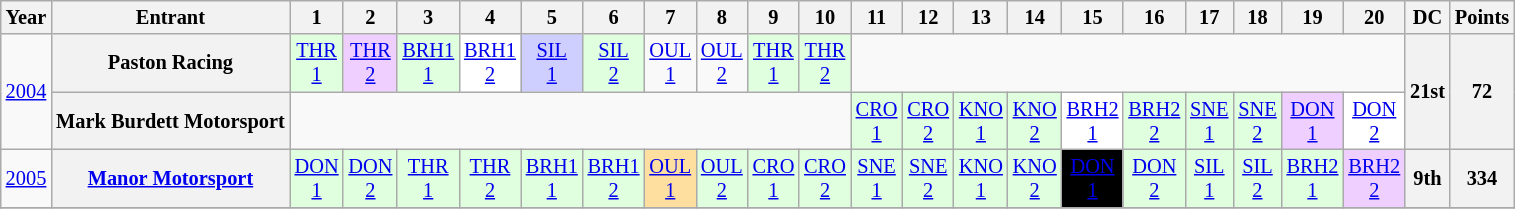<table class="wikitable" style="text-align:center; font-size:85%">
<tr>
<th>Year</th>
<th>Entrant</th>
<th>1</th>
<th>2</th>
<th>3</th>
<th>4</th>
<th>5</th>
<th>6</th>
<th>7</th>
<th>8</th>
<th>9</th>
<th>10</th>
<th>11</th>
<th>12</th>
<th>13</th>
<th>14</th>
<th>15</th>
<th>16</th>
<th>17</th>
<th>18</th>
<th>19</th>
<th>20</th>
<th>DC</th>
<th>Points</th>
</tr>
<tr>
<td rowspan=2><a href='#'>2004</a></td>
<th nowrap>Paston Racing</th>
<td style="background:#DFFFDF;"><a href='#'>THR<br>1</a><br></td>
<td style="background:#EFCFFF;"><a href='#'>THR<br>2</a><br></td>
<td style="background:#DFFFDF;"><a href='#'>BRH1<br>1</a><br></td>
<td style="background:#FFFFFF;"><a href='#'>BRH1<br>2</a><br></td>
<td style="background:#CFCFFF;"><a href='#'>SIL<br>1</a><br></td>
<td style="background:#DFFFDF;"><a href='#'>SIL<br>2</a><br></td>
<td><a href='#'>OUL<br>1</a></td>
<td><a href='#'>OUL<br>2</a></td>
<td style="background:#DFFFDF;"><a href='#'>THR<br>1</a><br></td>
<td style="background:#DFFFDF;"><a href='#'>THR<br>2</a><br></td>
<td colspan=10></td>
<th rowspan=2>21st</th>
<th rowspan=2>72</th>
</tr>
<tr>
<th nowrap>Mark Burdett Motorsport</th>
<td colspan=10></td>
<td style="background:#DFFFDF;"><a href='#'>CRO<br>1</a><br></td>
<td style="background:#DFFFDF;"><a href='#'>CRO<br>2</a><br></td>
<td style="background:#DFFFDF;"><a href='#'>KNO<br>1</a><br></td>
<td style="background:#DFFFDF;"><a href='#'>KNO<br>2</a><br></td>
<td style="background:#FFFFFF;"><a href='#'>BRH2<br>1</a><br></td>
<td style="background:#DFFFDF;"><a href='#'>BRH2<br>2</a><br></td>
<td style="background:#DFFFDF;"><a href='#'>SNE<br>1</a><br></td>
<td style="background:#DFFFDF;"><a href='#'>SNE<br>2</a><br></td>
<td style="background:#EFCFFF;"><a href='#'>DON<br>1</a><br></td>
<td style="background:#FFFFFF;"><a href='#'>DON<br>2</a><br></td>
</tr>
<tr>
<td><a href='#'>2005</a></td>
<th nowrap><a href='#'>Manor Motorsport</a></th>
<td style="background:#DFFFDF;"><a href='#'>DON<br>1</a><br></td>
<td style="background:#DFFFDF;"><a href='#'>DON<br>2</a><br></td>
<td style="background:#DFFFDF;"><a href='#'>THR<br>1</a><br></td>
<td style="background:#DFFFDF;"><a href='#'>THR<br>2</a><br></td>
<td style="background:#DFFFDF;"><a href='#'>BRH1<br>1</a><br></td>
<td style="background:#DFFFDF;"><a href='#'>BRH1<br>2</a><br></td>
<td style="background:#FFDF9F;"><a href='#'>OUL<br>1</a><br></td>
<td style="background:#DFFFDF;"><a href='#'>OUL<br>2</a><br></td>
<td style="background:#DFFFDF;"><a href='#'>CRO<br>1</a><br></td>
<td style="background:#DFFFDF;"><a href='#'>CRO<br>2</a><br></td>
<td style="background:#DFFFDF;"><a href='#'>SNE<br>1</a><br></td>
<td style="background:#DFFFDF;"><a href='#'>SNE<br>2</a><br></td>
<td style="background:#DFFFDF;"><a href='#'>KNO<br>1</a><br></td>
<td style="background:#DFFFDF;"><a href='#'>KNO<br>2</a><br></td>
<td style="background:black; color:white;"><a href='#'>DON<br>1</a><br></td>
<td style="background:#DFFFDF;"><a href='#'>DON<br>2</a><br></td>
<td style="background:#DFFFDF;"><a href='#'>SIL<br>1</a><br></td>
<td style="background:#DFFFDF;"><a href='#'>SIL<br>2</a><br></td>
<td style="background:#DFFFDF;"><a href='#'>BRH2<br>1</a><br></td>
<td style="background:#EFCFFF;"><a href='#'>BRH2<br>2</a><br></td>
<th>9th</th>
<th>334</th>
</tr>
<tr>
</tr>
</table>
